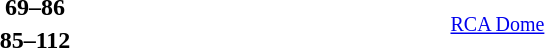<table style="text-align:center">
<tr>
<th width=200></th>
<th width=30></th>
<th width=70></th>
<th width=30></th>
<th width=200></th>
<th></th>
</tr>
<tr>
<td align=right><strong></strong></td>
<td></td>
<td><strong> 69–86 </strong></td>
<td></td>
<td align=left><strong></strong></td>
<td align=left rowspan=2><small><a href='#'>RCA Dome</a></small></td>
</tr>
<tr>
<td align=right><strong></strong></td>
<td></td>
<td><strong> 85–112 </strong></td>
<td></td>
<td align=left><strong></strong></td>
</tr>
</table>
